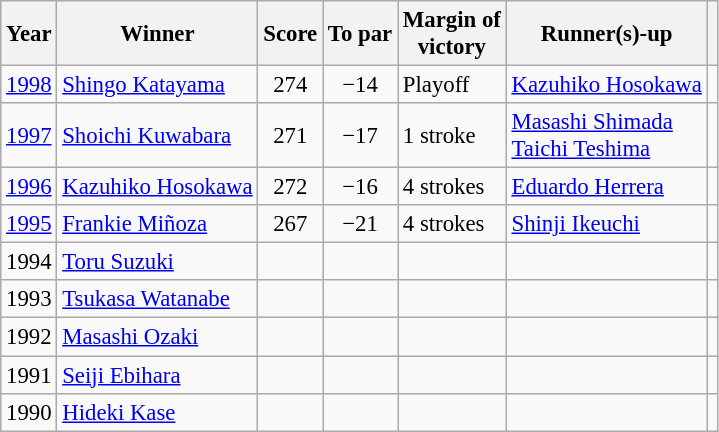<table class=wikitable style="font-size:95%">
<tr>
<th>Year</th>
<th>Winner</th>
<th>Score</th>
<th>To par</th>
<th>Margin of<br>victory</th>
<th>Runner(s)-up</th>
<th></th>
</tr>
<tr>
<td><a href='#'>1998</a></td>
<td> <a href='#'>Shingo Katayama</a></td>
<td align=center>274</td>
<td align=center>−14</td>
<td>Playoff</td>
<td> <a href='#'>Kazuhiko Hosokawa</a></td>
<td></td>
</tr>
<tr>
<td><a href='#'>1997</a></td>
<td> <a href='#'>Shoichi Kuwabara</a></td>
<td align=center>271</td>
<td align=center>−17</td>
<td>1 stroke</td>
<td> <a href='#'>Masashi Shimada</a><br> <a href='#'>Taichi Teshima</a></td>
<td></td>
</tr>
<tr>
<td><a href='#'>1996</a></td>
<td> <a href='#'>Kazuhiko Hosokawa</a></td>
<td align=center>272</td>
<td align=center>−16</td>
<td>4 strokes</td>
<td> <a href='#'>Eduardo Herrera</a></td>
<td></td>
</tr>
<tr>
<td><a href='#'>1995</a></td>
<td> <a href='#'>Frankie Miñoza</a></td>
<td align=center>267</td>
<td align=center>−21</td>
<td>4 strokes</td>
<td> <a href='#'>Shinji Ikeuchi</a></td>
<td></td>
</tr>
<tr>
<td>1994</td>
<td> <a href='#'>Toru Suzuki</a></td>
<td align=center></td>
<td align=center></td>
<td></td>
<td></td>
<td></td>
</tr>
<tr>
<td>1993</td>
<td> <a href='#'>Tsukasa Watanabe</a></td>
<td align=center></td>
<td align=center></td>
<td></td>
<td></td>
<td></td>
</tr>
<tr>
<td>1992</td>
<td> <a href='#'>Masashi Ozaki</a></td>
<td align=center></td>
<td align=center></td>
<td></td>
<td></td>
<td></td>
</tr>
<tr>
<td>1991</td>
<td> <a href='#'>Seiji Ebihara</a></td>
<td align=center></td>
<td align=center></td>
<td></td>
<td></td>
<td></td>
</tr>
<tr>
<td>1990</td>
<td> <a href='#'>Hideki Kase</a></td>
<td align=center></td>
<td align=center></td>
<td></td>
<td></td>
<td></td>
</tr>
</table>
